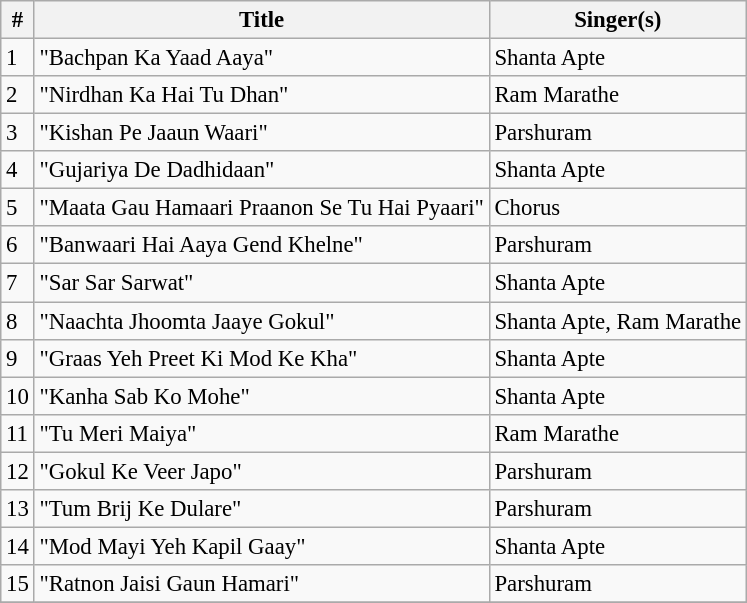<table class="wikitable" style="font-size:95%;">
<tr>
<th>#</th>
<th>Title</th>
<th>Singer(s)</th>
</tr>
<tr>
<td>1</td>
<td>"Bachpan Ka Yaad Aaya"</td>
<td>Shanta Apte</td>
</tr>
<tr>
<td>2</td>
<td>"Nirdhan Ka Hai Tu Dhan"</td>
<td>Ram Marathe</td>
</tr>
<tr>
<td>3</td>
<td>"Kishan Pe Jaaun Waari"</td>
<td>Parshuram</td>
</tr>
<tr>
<td>4</td>
<td>"Gujariya De Dadhidaan"</td>
<td>Shanta Apte</td>
</tr>
<tr>
<td>5</td>
<td>"Maata Gau Hamaari Praanon Se Tu Hai Pyaari"</td>
<td>Chorus</td>
</tr>
<tr>
<td>6</td>
<td>"Banwaari Hai Aaya Gend Khelne"</td>
<td>Parshuram</td>
</tr>
<tr>
<td>7</td>
<td>"Sar Sar Sarwat"</td>
<td>Shanta Apte</td>
</tr>
<tr>
<td>8</td>
<td>"Naachta Jhoomta Jaaye Gokul"</td>
<td>Shanta Apte, Ram Marathe</td>
</tr>
<tr>
<td>9</td>
<td>"Graas Yeh Preet Ki Mod Ke Kha"</td>
<td>Shanta Apte</td>
</tr>
<tr>
<td>10</td>
<td>"Kanha Sab Ko Mohe"</td>
<td>Shanta Apte</td>
</tr>
<tr>
<td>11</td>
<td>"Tu Meri Maiya"</td>
<td>Ram Marathe</td>
</tr>
<tr>
<td>12</td>
<td>"Gokul Ke Veer Japo"</td>
<td>Parshuram</td>
</tr>
<tr>
<td>13</td>
<td>"Tum Brij Ke Dulare"</td>
<td>Parshuram</td>
</tr>
<tr>
<td>14</td>
<td>"Mod Mayi Yeh Kapil Gaay"</td>
<td>Shanta Apte</td>
</tr>
<tr>
<td>15</td>
<td>"Ratnon Jaisi Gaun Hamari"</td>
<td>Parshuram</td>
</tr>
<tr>
</tr>
</table>
